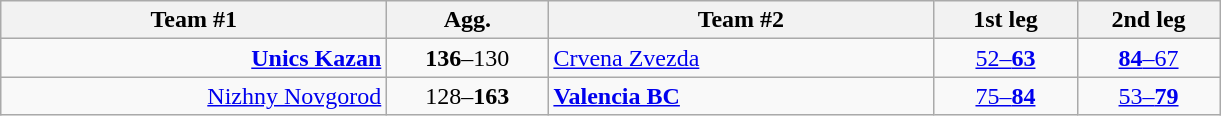<table class=wikitable style="text-align:center">
<tr>
<th width=250>Team #1</th>
<th width=100>Agg.</th>
<th width=250>Team #2</th>
<th width=88>1st leg</th>
<th width=88>2nd leg</th>
</tr>
<tr>
<td align=right><strong><a href='#'>Unics Kazan</a></strong> </td>
<td><strong>136</strong>–130</td>
<td align=left> <a href='#'>Crvena Zvezda</a></td>
<td><a href='#'>52–<strong>63</strong></a></td>
<td><a href='#'><strong>84</strong>–67</a></td>
</tr>
<tr>
<td align=right><a href='#'>Nizhny Novgorod</a> </td>
<td>128–<strong>163</strong></td>
<td align=left> <strong><a href='#'>Valencia BC</a></strong></td>
<td><a href='#'>75–<strong>84</strong></a></td>
<td><a href='#'>53–<strong>79</strong></a></td>
</tr>
</table>
